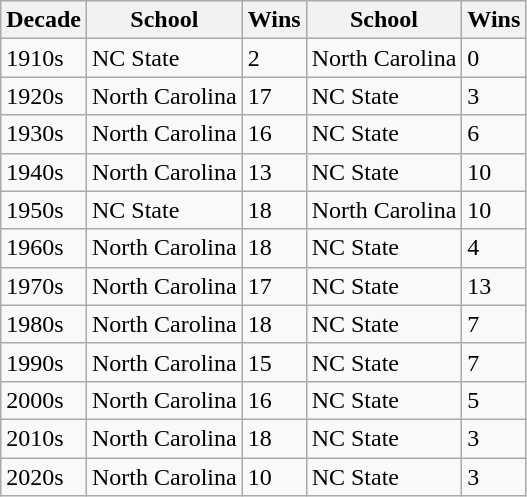<table class="wikitable">
<tr>
<th>Decade</th>
<th>School</th>
<th>Wins</th>
<th>School</th>
<th>Wins</th>
</tr>
<tr>
<td>1910s</td>
<td>NC State</td>
<td>2</td>
<td>North Carolina</td>
<td>0</td>
</tr>
<tr>
<td>1920s</td>
<td>North Carolina</td>
<td>17</td>
<td>NC State</td>
<td>3</td>
</tr>
<tr>
<td>1930s</td>
<td>North Carolina</td>
<td>16</td>
<td>NC State</td>
<td>6</td>
</tr>
<tr>
<td>1940s</td>
<td>North Carolina</td>
<td>13</td>
<td>NC State</td>
<td>10</td>
</tr>
<tr>
<td>1950s</td>
<td>NC State</td>
<td>18</td>
<td>North Carolina</td>
<td>10</td>
</tr>
<tr>
<td>1960s</td>
<td>North Carolina</td>
<td>18</td>
<td>NC State</td>
<td>4</td>
</tr>
<tr>
<td>1970s</td>
<td>North Carolina</td>
<td>17</td>
<td>NC State</td>
<td>13</td>
</tr>
<tr>
<td>1980s</td>
<td>North Carolina</td>
<td>18</td>
<td>NC State</td>
<td>7</td>
</tr>
<tr>
<td>1990s</td>
<td>North Carolina</td>
<td>15</td>
<td>NC State</td>
<td>7</td>
</tr>
<tr>
<td>2000s</td>
<td>North Carolina</td>
<td>16</td>
<td>NC State</td>
<td>5</td>
</tr>
<tr>
<td>2010s</td>
<td>North Carolina</td>
<td>18</td>
<td>NC State</td>
<td>3</td>
</tr>
<tr>
<td>2020s</td>
<td>North Carolina</td>
<td>10</td>
<td>NC State</td>
<td>3</td>
</tr>
</table>
